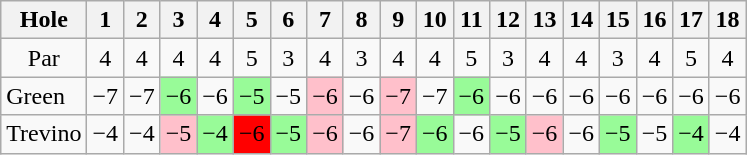<table class="wikitable" style="text-align:center">
<tr>
<th>Hole</th>
<th> 1 </th>
<th> 2 </th>
<th> 3 </th>
<th> 4 </th>
<th> 5 </th>
<th> 6 </th>
<th> 7 </th>
<th> 8 </th>
<th> 9 </th>
<th>10</th>
<th>11</th>
<th>12</th>
<th>13</th>
<th>14</th>
<th>15</th>
<th>16</th>
<th>17</th>
<th>18</th>
</tr>
<tr>
<td>Par</td>
<td>4</td>
<td>4</td>
<td>4</td>
<td>4</td>
<td>5</td>
<td>3</td>
<td>4</td>
<td>3</td>
<td>4</td>
<td>4</td>
<td>5</td>
<td>3</td>
<td>4</td>
<td>4</td>
<td>3</td>
<td>4</td>
<td>5</td>
<td>4</td>
</tr>
<tr>
<td align=left> Green</td>
<td>−7</td>
<td>−7</td>
<td style="background: PaleGreen;">−6</td>
<td>−6</td>
<td style="background: PaleGreen;">−5</td>
<td>−5</td>
<td style="background: Pink;">−6</td>
<td>−6</td>
<td style="background: Pink;">−7</td>
<td>−7</td>
<td style="background: PaleGreen;">−6</td>
<td>−6</td>
<td>−6</td>
<td>−6</td>
<td>−6</td>
<td>−6</td>
<td>−6</td>
<td>−6</td>
</tr>
<tr>
<td align=left> Trevino</td>
<td>−4</td>
<td>−4</td>
<td style="background: Pink;">−5</td>
<td style="background: PaleGreen;">−4</td>
<td style="background: Red;">−6</td>
<td style="background: PaleGreen;">−5</td>
<td style="background: Pink;">−6</td>
<td>−6</td>
<td style="background: Pink;">−7</td>
<td style="background: PaleGreen;">−6</td>
<td>−6</td>
<td style="background: PaleGreen;">−5</td>
<td style="background: Pink;">−6</td>
<td>−6</td>
<td style="background: PaleGreen;">−5</td>
<td>−5</td>
<td style="background: PaleGreen;">−4</td>
<td>−4</td>
</tr>
</table>
